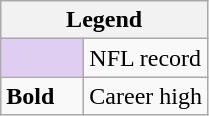<table class="wikitable mw-collapsible mw-collapsed">
<tr>
<th colspan="2">Legend</th>
</tr>
<tr>
<td style="background:#e0cef2; width:3em"></td>
<td>NFL record</td>
</tr>
<tr>
<td><strong>Bold</strong></td>
<td>Career high</td>
</tr>
</table>
